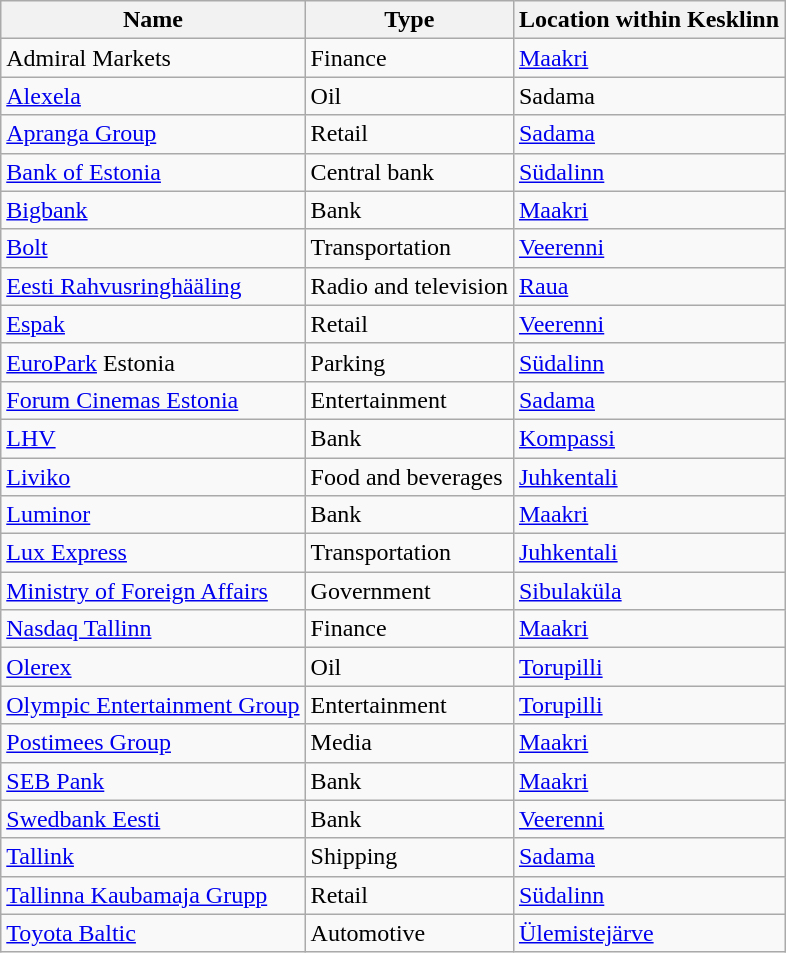<table class="wikitable sortable">
<tr>
<th>Name</th>
<th>Type</th>
<th>Location within Kesklinn</th>
</tr>
<tr>
<td>Admiral Markets</td>
<td>Finance</td>
<td><a href='#'>Maakri</a></td>
</tr>
<tr>
<td><a href='#'>Alexela</a></td>
<td>Oil</td>
<td>Sadama</td>
</tr>
<tr>
<td><a href='#'>Apranga Group</a></td>
<td>Retail</td>
<td><a href='#'>Sadama</a></td>
</tr>
<tr>
<td><a href='#'>Bank of Estonia</a></td>
<td>Central bank</td>
<td><a href='#'>Südalinn</a></td>
</tr>
<tr>
<td><a href='#'>Bigbank</a></td>
<td>Bank</td>
<td><a href='#'>Maakri</a></td>
</tr>
<tr>
<td><a href='#'>Bolt</a></td>
<td>Transportation</td>
<td><a href='#'>Veerenni</a></td>
</tr>
<tr>
<td><a href='#'>Eesti Rahvusringhääling</a></td>
<td>Radio and television</td>
<td><a href='#'>Raua</a></td>
</tr>
<tr>
<td><a href='#'>Espak</a></td>
<td>Retail</td>
<td><a href='#'>Veerenni</a></td>
</tr>
<tr>
<td><a href='#'>EuroPark</a> Estonia</td>
<td>Parking</td>
<td><a href='#'>Südalinn</a></td>
</tr>
<tr>
<td><a href='#'>Forum Cinemas Estonia</a></td>
<td>Entertainment</td>
<td><a href='#'>Sadama</a></td>
</tr>
<tr>
<td><a href='#'>LHV</a></td>
<td>Bank</td>
<td><a href='#'>Kompassi</a></td>
</tr>
<tr>
<td><a href='#'>Liviko</a></td>
<td>Food and beverages</td>
<td><a href='#'>Juhkentali</a></td>
</tr>
<tr>
<td><a href='#'>Luminor</a></td>
<td>Bank</td>
<td><a href='#'>Maakri</a></td>
</tr>
<tr>
<td><a href='#'>Lux Express</a></td>
<td>Transportation</td>
<td><a href='#'>Juhkentali</a></td>
</tr>
<tr>
<td><a href='#'>Ministry of Foreign Affairs</a></td>
<td>Government</td>
<td><a href='#'>Sibulaküla</a></td>
</tr>
<tr>
<td><a href='#'>Nasdaq Tallinn</a></td>
<td>Finance</td>
<td><a href='#'>Maakri</a></td>
</tr>
<tr>
<td><a href='#'>Olerex</a></td>
<td>Oil</td>
<td><a href='#'>Torupilli</a></td>
</tr>
<tr>
<td><a href='#'>Olympic Entertainment Group</a></td>
<td>Entertainment</td>
<td><a href='#'>Torupilli</a></td>
</tr>
<tr>
<td><a href='#'>Postimees Group</a></td>
<td>Media</td>
<td><a href='#'>Maakri</a></td>
</tr>
<tr>
<td><a href='#'>SEB Pank</a></td>
<td>Bank</td>
<td><a href='#'>Maakri</a></td>
</tr>
<tr>
<td><a href='#'>Swedbank Eesti</a></td>
<td>Bank</td>
<td><a href='#'>Veerenni</a></td>
</tr>
<tr>
<td><a href='#'>Tallink</a></td>
<td>Shipping</td>
<td><a href='#'>Sadama</a></td>
</tr>
<tr>
<td><a href='#'>Tallinna Kaubamaja Grupp</a></td>
<td>Retail</td>
<td><a href='#'>Südalinn</a></td>
</tr>
<tr>
<td><a href='#'>Toyota Baltic</a></td>
<td>Automotive</td>
<td><a href='#'>Ülemistejärve</a></td>
</tr>
</table>
